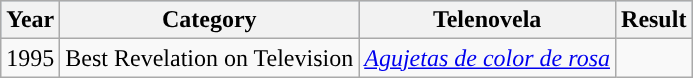<table class="wikitable">
<tr style="background:#b0c4de;">
<th>Year</th>
<th>Category</th>
<th>Telenovela</th>
<th>Result</th>
</tr>
<tr>
<td>1995</td>
<td>Best Revelation on Television</td>
<td><em><a href='#'>Agujetas de color de rosa</a></em></td>
<td></td>
</tr>
</table>
